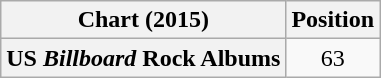<table class="wikitable plainrowheaders" style="text-align:center">
<tr>
<th scope="col">Chart (2015)</th>
<th scope="col">Position</th>
</tr>
<tr>
<th scope="row">US <em>Billboard</em> Rock Albums</th>
<td>63</td>
</tr>
</table>
